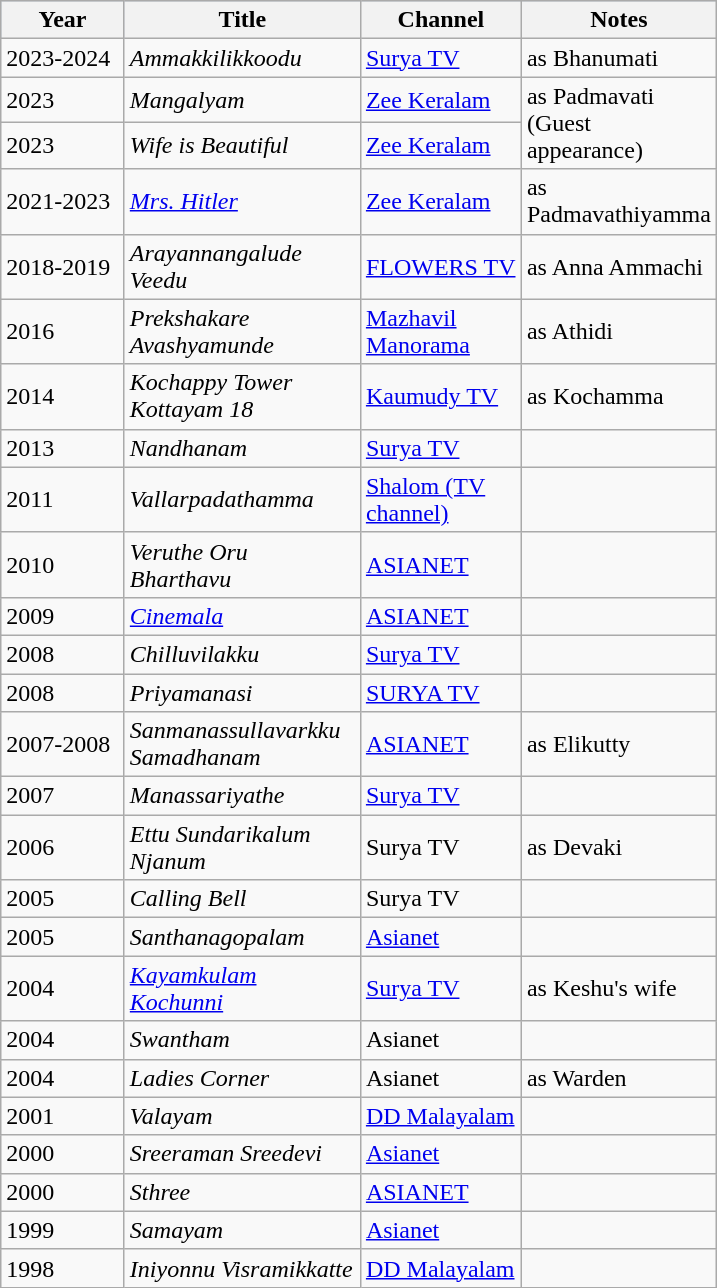<table class="wikitable sortable" border="1">
<tr style="background:#B0C4DE;">
<th style="width:75px;">Year</th>
<th style="width:150px;">Title</th>
<th style="width:100px;">Channel</th>
<th style="width:100px;">Notes</th>
</tr>
<tr>
<td>2023-2024</td>
<td><em>Ammakkilikkoodu</em></td>
<td><a href='#'>Surya TV</a></td>
<td>as Bhanumati</td>
</tr>
<tr>
<td>2023</td>
<td><em>Mangalyam</em></td>
<td><a href='#'>Zee Keralam</a></td>
<td rowspan=2>as Padmavati (Guest appearance)</td>
</tr>
<tr>
<td>2023</td>
<td><em>Wife is Beautiful</em></td>
<td><a href='#'>Zee Keralam</a></td>
</tr>
<tr>
<td>2021-2023</td>
<td><em><a href='#'>Mrs. Hitler</a></em></td>
<td><a href='#'>Zee Keralam</a></td>
<td>as Padmavathiyamma</td>
</tr>
<tr>
<td>2018-2019</td>
<td><em>Arayannangalude Veedu</em></td>
<td><a href='#'>FLOWERS TV</a></td>
<td>as Anna Ammachi</td>
</tr>
<tr>
<td>2016</td>
<td><em>Prekshakare Avashyamunde</em></td>
<td><a href='#'>Mazhavil Manorama</a></td>
<td>as Athidi</td>
</tr>
<tr>
<td>2014</td>
<td><em>Kochappy Tower Kottayam 18</em></td>
<td><a href='#'>Kaumudy TV</a></td>
<td>as Kochamma</td>
</tr>
<tr>
<td>2013</td>
<td><em>Nandhanam</em></td>
<td><a href='#'>Surya TV</a></td>
<td></td>
</tr>
<tr>
<td>2011</td>
<td><em>Vallarpadathamma</em></td>
<td><a href='#'>Shalom (TV channel)</a></td>
<td></td>
</tr>
<tr>
<td>2010</td>
<td><em>Veruthe Oru Bharthavu</em></td>
<td><a href='#'>ASIANET</a></td>
<td></td>
</tr>
<tr>
<td>2009</td>
<td><em><a href='#'>Cinemala</a></em></td>
<td><a href='#'>ASIANET</a></td>
<td></td>
</tr>
<tr>
<td>2008</td>
<td><em>Chilluvilakku</em></td>
<td><a href='#'>Surya TV</a></td>
<td></td>
</tr>
<tr>
<td>2008</td>
<td><em>Priyamanasi</em></td>
<td><a href='#'>SURYA TV</a></td>
<td></td>
</tr>
<tr>
<td>2007-2008</td>
<td><em>Sanmanassullavarkku Samadhanam</em></td>
<td><a href='#'>ASIANET</a></td>
<td>as Elikutty</td>
</tr>
<tr>
<td>2007</td>
<td><em>Manassariyathe</em></td>
<td><a href='#'>Surya TV</a></td>
<td></td>
</tr>
<tr>
<td>2006</td>
<td><em>Ettu Sundarikalum Njanum</em></td>
<td>Surya TV</td>
<td>as Devaki</td>
</tr>
<tr>
<td>2005</td>
<td><em>Calling Bell</em></td>
<td>Surya TV</td>
<td></td>
</tr>
<tr>
<td>2005</td>
<td><em>Santhanagopalam</em></td>
<td><a href='#'>Asianet</a></td>
<td></td>
</tr>
<tr>
<td>2004</td>
<td><em><a href='#'>Kayamkulam Kochunni</a></em></td>
<td><a href='#'>Surya TV</a></td>
<td>as Keshu's wife</td>
</tr>
<tr>
<td>2004</td>
<td><em>Swantham</em></td>
<td>Asianet</td>
<td></td>
</tr>
<tr>
<td>2004</td>
<td><em>Ladies Corner</em></td>
<td>Asianet</td>
<td>as Warden</td>
</tr>
<tr>
<td>2001</td>
<td><em>Valayam</em></td>
<td><a href='#'>DD Malayalam</a></td>
<td></td>
</tr>
<tr>
<td>2000</td>
<td><em>Sreeraman Sreedevi</em></td>
<td><a href='#'>Asianet</a></td>
<td></td>
</tr>
<tr>
<td>2000</td>
<td><em>Sthree</em></td>
<td><a href='#'>ASIANET</a></td>
<td></td>
</tr>
<tr>
<td>1999</td>
<td><em>Samayam</em></td>
<td><a href='#'>Asianet</a></td>
<td></td>
</tr>
<tr>
<td>1998</td>
<td><em>Iniyonnu Visramikkatte</em></td>
<td><a href='#'>DD Malayalam</a></td>
<td></td>
</tr>
</table>
